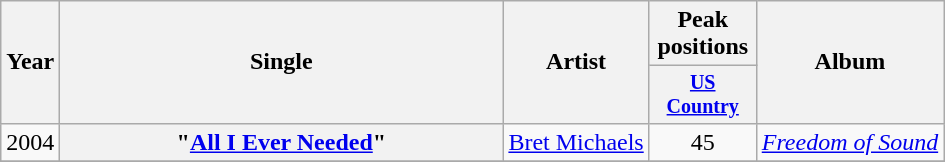<table class="wikitable plainrowheaders" style="text-align:center;">
<tr>
<th rowspan="2">Year</th>
<th rowspan="2" style="width:18em;">Single</th>
<th rowspan="2">Artist</th>
<th>Peak positions</th>
<th rowspan="2">Album</th>
</tr>
<tr style="font-size:smaller;">
<th width="65"><a href='#'>US Country</a></th>
</tr>
<tr>
<td>2004</td>
<th scope="row">"<a href='#'>All I Ever Needed</a>"</th>
<td><a href='#'>Bret Michaels</a></td>
<td>45</td>
<td align="left"><em><a href='#'>Freedom of Sound</a></em></td>
</tr>
<tr>
</tr>
</table>
